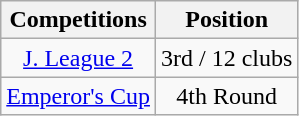<table class="wikitable" style="text-align:center;">
<tr>
<th>Competitions</th>
<th>Position</th>
</tr>
<tr>
<td><a href='#'>J. League 2</a></td>
<td>3rd / 12 clubs</td>
</tr>
<tr>
<td><a href='#'>Emperor's Cup</a></td>
<td>4th Round</td>
</tr>
</table>
